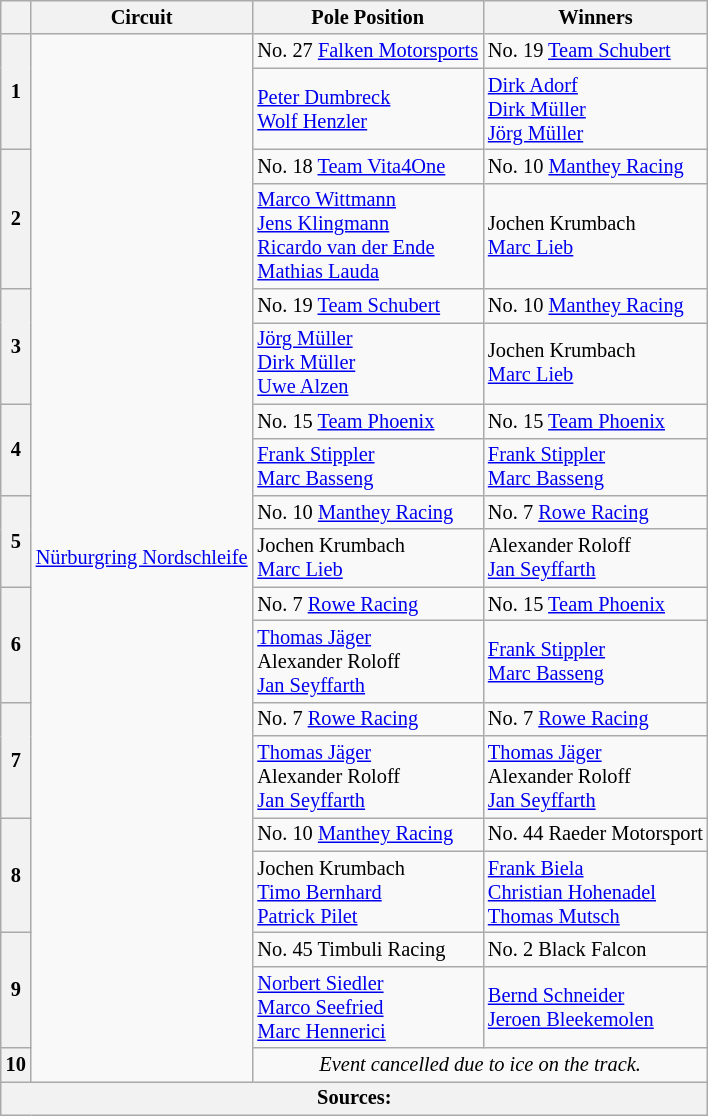<table class="wikitable" style="font-size: 85%;">
<tr>
<th></th>
<th>Circuit</th>
<th>Pole Position</th>
<th>Winners</th>
</tr>
<tr>
<th rowspan=2>1</th>
<td rowspan=19> <a href='#'>Nürburgring Nordschleife</a></td>
<td>No. 27  <a href='#'>Falken Motorsports</a></td>
<td>No. 19  <a href='#'>Team Schubert</a></td>
</tr>
<tr>
<td> <a href='#'>Peter Dumbreck</a><br> <a href='#'>Wolf Henzler</a></td>
<td> <a href='#'>Dirk Adorf</a><br> <a href='#'>Dirk Müller</a><br> <a href='#'>Jörg Müller</a></td>
</tr>
<tr>
<th rowspan=2>2</th>
<td>No. 18  <a href='#'>Team Vita4One</a></td>
<td>No. 10  <a href='#'>Manthey Racing</a></td>
</tr>
<tr>
<td> <a href='#'>Marco Wittmann</a><br> <a href='#'>Jens Klingmann</a><br> <a href='#'>Ricardo van der Ende</a><br> <a href='#'>Mathias Lauda</a></td>
<td> Jochen Krumbach<br> <a href='#'>Marc Lieb</a></td>
</tr>
<tr>
<th rowspan=2>3</th>
<td>No. 19  <a href='#'>Team Schubert</a></td>
<td>No. 10  <a href='#'>Manthey Racing</a></td>
</tr>
<tr>
<td> <a href='#'>Jörg Müller</a><br> <a href='#'>Dirk Müller</a><br> <a href='#'>Uwe Alzen</a></td>
<td> Jochen Krumbach<br> <a href='#'>Marc Lieb</a></td>
</tr>
<tr>
<th rowspan=2>4</th>
<td>No. 15  <a href='#'>Team Phoenix</a></td>
<td>No. 15  <a href='#'>Team Phoenix</a></td>
</tr>
<tr>
<td> <a href='#'>Frank Stippler</a><br> <a href='#'>Marc Basseng</a></td>
<td> <a href='#'>Frank Stippler</a><br> <a href='#'>Marc Basseng</a></td>
</tr>
<tr>
<th rowspan=2>5</th>
<td>No. 10  <a href='#'>Manthey Racing</a></td>
<td>No. 7  <a href='#'>Rowe Racing</a></td>
</tr>
<tr>
<td> Jochen Krumbach<br> <a href='#'>Marc Lieb</a></td>
<td> Alexander Roloff<br> <a href='#'>Jan Seyffarth</a></td>
</tr>
<tr>
<th rowspan=2>6</th>
<td>No. 7  <a href='#'>Rowe Racing</a></td>
<td>No. 15  <a href='#'>Team Phoenix</a></td>
</tr>
<tr>
<td> <a href='#'>Thomas Jäger</a><br> Alexander Roloff<br> <a href='#'>Jan Seyffarth</a></td>
<td> <a href='#'>Frank Stippler</a><br> <a href='#'>Marc Basseng</a></td>
</tr>
<tr>
<th rowspan=2>7</th>
<td>No. 7  <a href='#'>Rowe Racing</a></td>
<td>No. 7  <a href='#'>Rowe Racing</a></td>
</tr>
<tr>
<td> <a href='#'>Thomas Jäger</a><br> Alexander Roloff<br> <a href='#'>Jan Seyffarth</a></td>
<td> <a href='#'>Thomas Jäger</a><br> Alexander Roloff<br> <a href='#'>Jan Seyffarth</a></td>
</tr>
<tr>
<th rowspan=2>8</th>
<td>No. 10  <a href='#'>Manthey Racing</a></td>
<td>No. 44  Raeder Motorsport</td>
</tr>
<tr>
<td> Jochen Krumbach<br> <a href='#'>Timo Bernhard</a><br> <a href='#'>Patrick Pilet</a></td>
<td> <a href='#'>Frank Biela</a><br> <a href='#'>Christian Hohenadel</a><br> <a href='#'>Thomas Mutsch</a></td>
</tr>
<tr>
<th rowspan=2>9</th>
<td>No. 45  Timbuli Racing</td>
<td>No. 2  Black Falcon</td>
</tr>
<tr>
<td> <a href='#'>Norbert Siedler</a><br> <a href='#'>Marco Seefried</a><br> <a href='#'>Marc Hennerici</a></td>
<td> <a href='#'>Bernd Schneider</a><br> <a href='#'>Jeroen Bleekemolen</a></td>
</tr>
<tr>
<th>10</th>
<td colspan=2 align=center><em>Event cancelled due to ice on the track.</em></td>
</tr>
<tr>
<th colspan=4>Sources:</th>
</tr>
</table>
